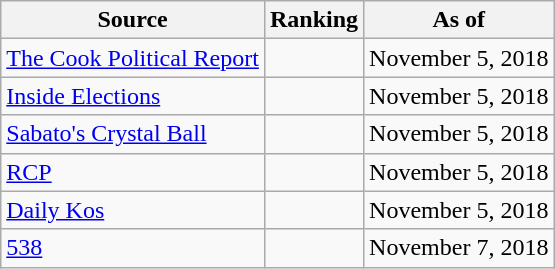<table class="wikitable" style="text-align:center">
<tr>
<th>Source</th>
<th>Ranking</th>
<th>As of</th>
</tr>
<tr>
<td align=left><a href='#'>The Cook Political Report</a></td>
<td></td>
<td>November 5, 2018</td>
</tr>
<tr>
<td align=left><a href='#'>Inside Elections</a></td>
<td></td>
<td>November 5, 2018</td>
</tr>
<tr>
<td align=left><a href='#'>Sabato's Crystal Ball</a></td>
<td></td>
<td>November 5, 2018</td>
</tr>
<tr>
<td align="left"><a href='#'>RCP</a></td>
<td></td>
<td>November 5, 2018</td>
</tr>
<tr>
<td align="left"><a href='#'>Daily Kos</a></td>
<td></td>
<td>November 5, 2018</td>
</tr>
<tr>
<td align="left"><a href='#'>538</a></td>
<td></td>
<td>November 7, 2018</td>
</tr>
</table>
